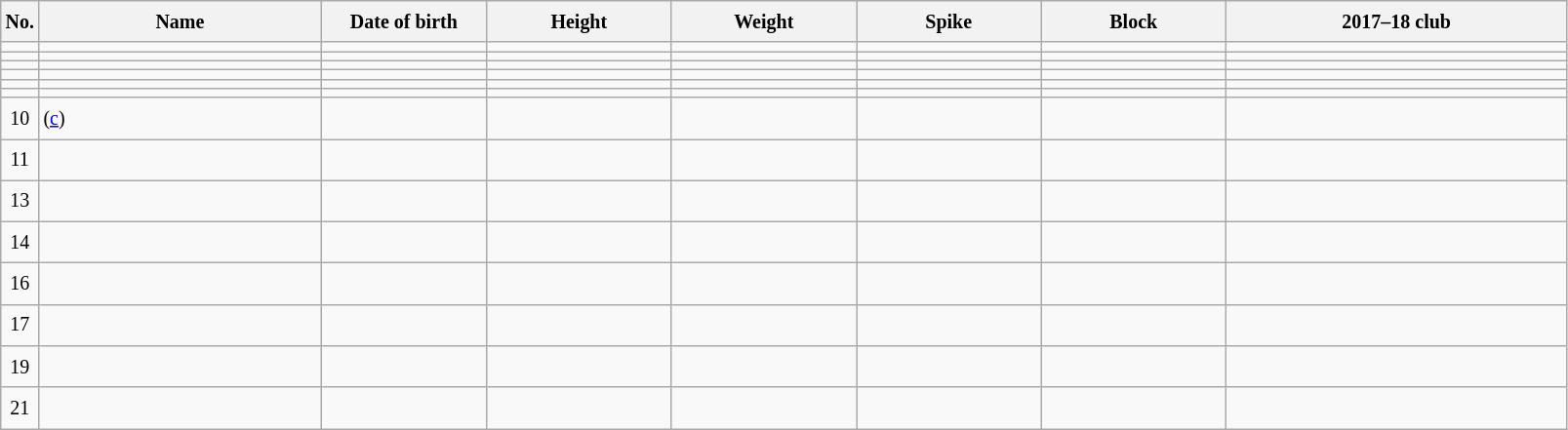<table class="wikitable sortable" style= "text-align:center; font-size: 10pt; line-height:22px;">
<tr>
<th>No.</th>
<th style="width:14em">Name</th>
<th style="width:8em">Date of birth</th>
<th style="width:9em">Height</th>
<th style="width:9em">Weight</th>
<th style="width:9em">Spike</th>
<th style="width:9em">Block</th>
<th style="width:17em">2017–18 club</th>
</tr>
<tr>
<td></td>
<td align=left></td>
<td align=right></td>
<td></td>
<td></td>
<td></td>
<td></td>
<td align="left"></td>
</tr>
<tr>
<td></td>
<td align=left></td>
<td align=right></td>
<td></td>
<td></td>
<td></td>
<td></td>
<td align="left"></td>
</tr>
<tr>
<td></td>
<td align=left></td>
<td align=right></td>
<td></td>
<td></td>
<td></td>
<td></td>
<td align="left"></td>
</tr>
<tr>
<td></td>
<td align=left></td>
<td align=right></td>
<td></td>
<td></td>
<td></td>
<td></td>
<td align="left"></td>
</tr>
<tr>
<td></td>
<td align=left></td>
<td align=right></td>
<td></td>
<td></td>
<td></td>
<td></td>
<td align="left"></td>
</tr>
<tr>
<td></td>
<td align=left></td>
<td align=right></td>
<td></td>
<td></td>
<td></td>
<td></td>
<td align="left"></td>
</tr>
<tr>
<td>10</td>
<td align=left> (<a href='#'>c</a>)</td>
<td align=right></td>
<td></td>
<td></td>
<td></td>
<td></td>
<td align="left"></td>
</tr>
<tr>
<td>11</td>
<td align=left></td>
<td align=right></td>
<td></td>
<td></td>
<td></td>
<td></td>
<td align="left"></td>
</tr>
<tr>
<td>13</td>
<td align=left></td>
<td align=right></td>
<td></td>
<td></td>
<td></td>
<td></td>
<td align="left"></td>
</tr>
<tr>
<td>14</td>
<td align=left></td>
<td align=right></td>
<td></td>
<td></td>
<td></td>
<td></td>
<td align="left"></td>
</tr>
<tr>
<td>16</td>
<td align=left></td>
<td align=right></td>
<td></td>
<td></td>
<td></td>
<td></td>
<td align="left"></td>
</tr>
<tr>
<td>17</td>
<td align=left></td>
<td align=right></td>
<td></td>
<td></td>
<td></td>
<td></td>
<td align="left"></td>
</tr>
<tr>
<td>19</td>
<td align=left></td>
<td align=right></td>
<td></td>
<td></td>
<td></td>
<td></td>
<td align="left"></td>
</tr>
<tr>
<td>21</td>
<td align=left></td>
<td align=right></td>
<td></td>
<td></td>
<td></td>
<td></td>
<td align="left"></td>
</tr>
</table>
